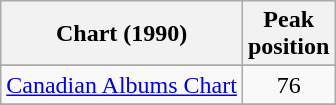<table class="wikitable sortable">
<tr>
<th>Chart (1990)</th>
<th>Peak<br>position</th>
</tr>
<tr>
</tr>
<tr>
<td><a href='#'>Canadian Albums Chart</a></td>
<td style="text-align:center;">76</td>
</tr>
<tr>
</tr>
<tr>
</tr>
</table>
